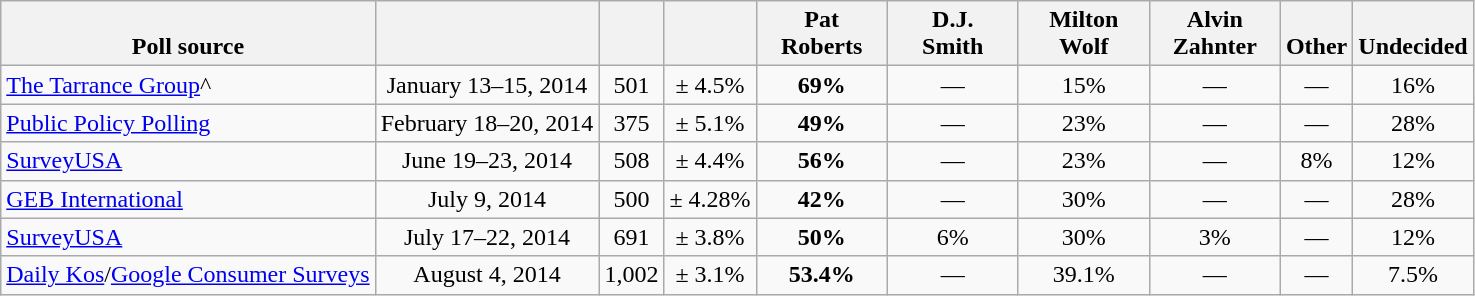<table class="wikitable" style="text-align:center">
<tr valign= bottom>
<th>Poll source</th>
<th></th>
<th></th>
<th></th>
<th style="width:80px;">Pat<br>Roberts</th>
<th style="width:80px;">D.J.<br>Smith</th>
<th style="width:80px;">Milton<br>Wolf</th>
<th style="width:80px;">Alvin<br>Zahnter</th>
<th>Other</th>
<th>Undecided</th>
</tr>
<tr>
<td align=left><a href='#'>The Tarrance Group</a>^</td>
<td>January 13–15, 2014</td>
<td>501</td>
<td>± 4.5%</td>
<td><strong>69%</strong></td>
<td>—</td>
<td>15%</td>
<td>—</td>
<td>—</td>
<td>16%</td>
</tr>
<tr>
<td align=left><a href='#'>Public Policy Polling</a></td>
<td>February 18–20, 2014</td>
<td>375</td>
<td>± 5.1%</td>
<td><strong>49%</strong></td>
<td>—</td>
<td>23%</td>
<td>—</td>
<td>—</td>
<td>28%</td>
</tr>
<tr>
<td align=left><a href='#'>SurveyUSA</a></td>
<td>June 19–23, 2014</td>
<td>508</td>
<td>± 4.4%</td>
<td><strong>56%</strong></td>
<td>—</td>
<td>23%</td>
<td>—</td>
<td>8%</td>
<td>12%</td>
</tr>
<tr>
<td align=left><a href='#'>GEB International</a></td>
<td>July 9, 2014</td>
<td>500</td>
<td>± 4.28%</td>
<td><strong>42%</strong></td>
<td>—</td>
<td>30%</td>
<td>—</td>
<td>—</td>
<td>28%</td>
</tr>
<tr>
<td align=left><a href='#'>SurveyUSA</a></td>
<td>July 17–22, 2014</td>
<td>691</td>
<td>± 3.8%</td>
<td><strong>50%</strong></td>
<td>6%</td>
<td>30%</td>
<td>3%</td>
<td>—</td>
<td>12%</td>
</tr>
<tr>
<td align=left><a href='#'>Daily Kos</a>/<a href='#'>Google Consumer Surveys</a></td>
<td>August 4, 2014</td>
<td>1,002</td>
<td>± 3.1%</td>
<td><strong>53.4%</strong></td>
<td>—</td>
<td>39.1%</td>
<td>—</td>
<td>—</td>
<td>7.5%</td>
</tr>
</table>
